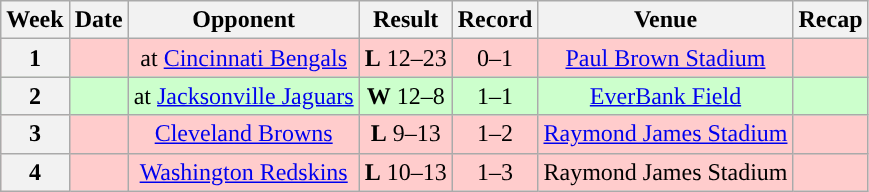<table class="wikitable" style="text-align:center">
<tr>
<th>Week</th>
<th>Date</th>
<th>Opponent</th>
<th>Result</th>
<th>Record</th>
<th>Venue</th>
<th>Recap</th>
</tr>
<tr style="background:#fcc">
<th>1</th>
<td></td>
<td>at <a href='#'>Cincinnati Bengals</a></td>
<td><strong>L</strong> 12–23</td>
<td>0–1</td>
<td><a href='#'>Paul Brown Stadium</a></td>
<td></td>
</tr>
<tr style="background:#cfc">
<th>2</th>
<td></td>
<td>at <a href='#'>Jacksonville Jaguars</a></td>
<td><strong>W</strong> 12–8</td>
<td>1–1</td>
<td><a href='#'>EverBank Field</a></td>
<td></td>
</tr>
<tr style="background:#fcc">
<th>3</th>
<td></td>
<td><a href='#'>Cleveland Browns</a></td>
<td><strong>L</strong> 9–13</td>
<td>1–2</td>
<td><a href='#'>Raymond James Stadium</a></td>
<td></td>
</tr>
<tr style="background:#fcc">
<th>4</th>
<td></td>
<td><a href='#'>Washington Redskins</a></td>
<td><strong>L</strong> 10–13</td>
<td>1–3</td>
<td>Raymond James Stadium</td>
<td></td>
</tr>
</table>
